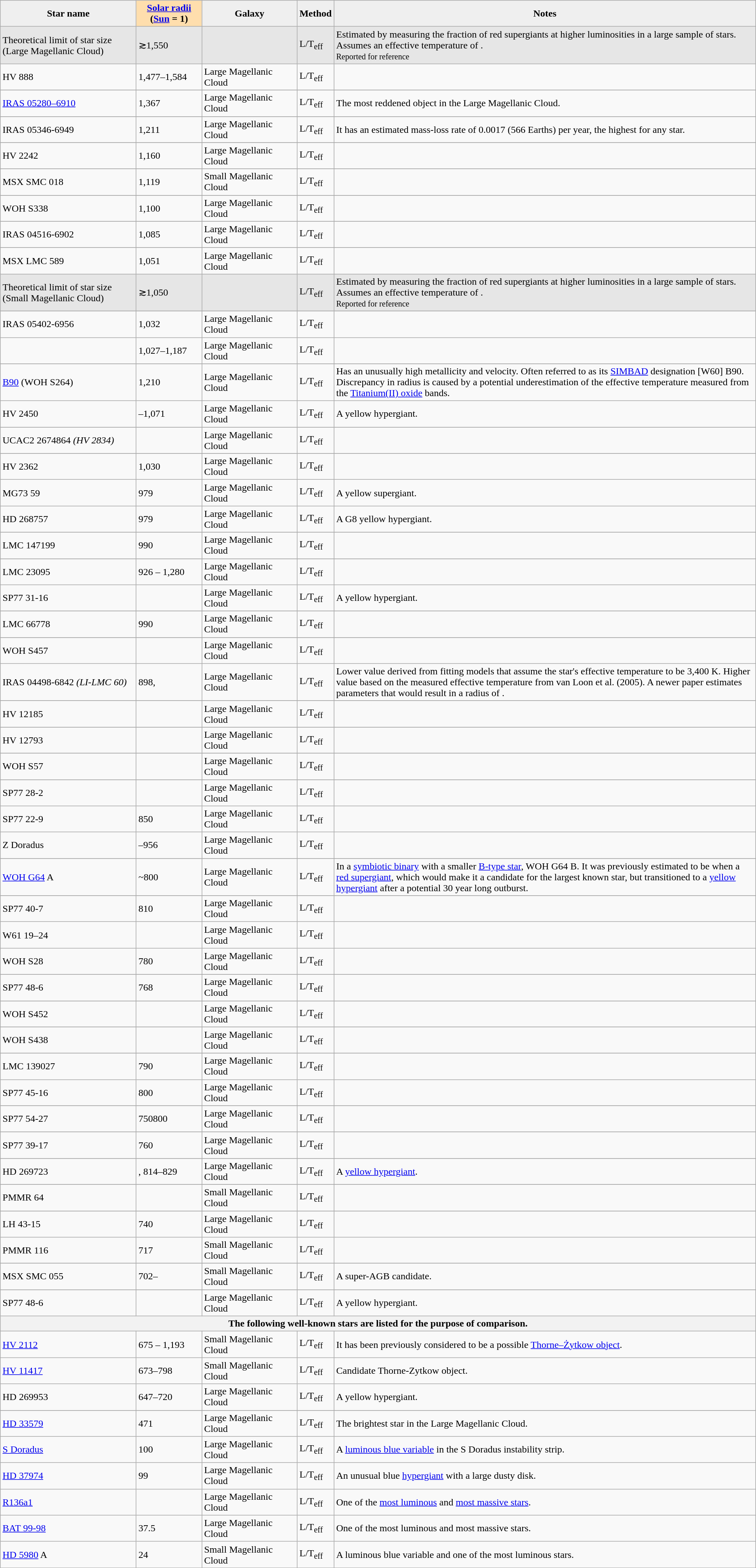<table class="wikitable sortable">
<tr>
<th style="background:#efefef; white-space:nobr" width=217px>Star name</th>
<th style="background:#ffdead;" width=101px><a href='#'>Solar radii</a><br>(<a href='#'>Sun</a> = 1)</th>
<th style="background:#efefef" width=150px>Galaxy</th>
<th style="background:#efefef">Method</th>
<th style="background:#efefef">Notes</th>
</tr>
<tr style="background:#e6e6e6" class="sortbottom">
<td>Theoretical limit of star size (Large Magellanic Cloud)</td>
<td>≳1,550</td>
<td></td>
<td>L/T<sub>eff</sub></td>
<td>Estimated by measuring the fraction of red supergiants at higher luminosities in a large sample of stars. Assumes an effective temperature of .<br><small>Reported for reference</small><br></td>
</tr>
<tr>
<td>HV 888</td>
<td>1,477–1,584</td>
<td>Large Magellanic Cloud</td>
<td>L/T<sub>eff</sub></td>
<td></td>
</tr>
<tr>
</tr>
<tr>
</tr>
<tr>
<td><a href='#'>IRAS 05280–6910</a></td>
<td>1,367</td>
<td>Large Magellanic Cloud</td>
<td>L/T<sub>eff</sub></td>
<td>The most reddened object in the Large Magellanic Cloud.</td>
</tr>
<tr>
</tr>
<tr>
</tr>
<tr>
</tr>
<tr>
</tr>
<tr>
<td>IRAS 05346-6949</td>
<td>1,211</td>
<td>Large Magellanic Cloud</td>
<td>L/T<sub>eff</sub></td>
<td>It has an estimated mass-loss rate of 0.0017  (566 Earths) per year, the highest for any star.</td>
</tr>
<tr>
</tr>
<tr>
<td>HV 2242</td>
<td>1,160</td>
<td>Large Magellanic Cloud</td>
<td>L/T<sub>eff</sub></td>
<td></td>
</tr>
<tr>
</tr>
<tr>
</tr>
<tr>
<td>MSX SMC 018</td>
<td>1,119</td>
<td>Small Magellanic Cloud</td>
<td>L/T<sub>eff</sub></td>
<td></td>
</tr>
<tr>
</tr>
<tr>
</tr>
<tr>
</tr>
<tr>
</tr>
<tr>
<td>WOH S338</td>
<td>1,100</td>
<td>Large Magellanic Cloud</td>
<td>L/T<sub>eff</sub></td>
<td></td>
</tr>
<tr>
</tr>
<tr>
</tr>
<tr>
<td>IRAS 04516-6902</td>
<td>1,085</td>
<td>Large Magellanic Cloud</td>
<td>L/T<sub>eff</sub></td>
<td></td>
</tr>
<tr>
</tr>
<tr>
</tr>
<tr>
</tr>
<tr>
<td>MSX LMC 589</td>
<td>1,051</td>
<td>Large Magellanic Cloud</td>
<td>L/T<sub>eff</sub></td>
<td></td>
</tr>
<tr style="background:#e6e6e6" class="sortbottom">
<td>Theoretical limit of star size (Small Magellanic Cloud)</td>
<td>≳1,050</td>
<td></td>
<td>L/T<sub>eff</sub></td>
<td>Estimated by measuring the fraction of red supergiants at higher luminosities in a large sample of stars. Assumes an effective temperature of .<br><small>Reported for reference</small><br></td>
</tr>
<tr>
</tr>
<tr>
</tr>
<tr>
</tr>
<tr>
<td>IRAS 05402-6956</td>
<td>1,032</td>
<td>Large Magellanic Cloud</td>
<td>L/T<sub>eff</sub></td>
<td></td>
</tr>
<tr>
<td></td>
<td>1,027–1,187</td>
<td>Large Magellanic Cloud</td>
<td>L/T<sub>eff</sub></td>
<td></td>
</tr>
<tr>
</tr>
<tr>
</tr>
<tr>
</tr>
<tr>
</tr>
<tr>
<td><a href='#'>B90</a> (WOH S264)</td>
<td>1,210</td>
<td>Large Magellanic Cloud</td>
<td>L/T<sub>eff</sub></td>
<td>Has an unusually high metallicity and velocity. Often referred to as its <a href='#'>SIMBAD</a> designation [W60] B90.<br>Discrepancy in radius is caused by a potential underestimation of the effective temperature measured from the <a href='#'>Titanium(II) oxide</a> bands.</td>
</tr>
<tr>
<td>HV 2450</td>
<td>–1,071</td>
<td>Large Magellanic Cloud</td>
<td>L/T<sub>eff</sub></td>
<td>A yellow hypergiant.</td>
</tr>
<tr>
</tr>
<tr>
<td>UCAC2 2674864 <em>(HV 2834)</em></td>
<td></td>
<td>Large Magellanic Cloud</td>
<td>L/T<sub>eff</sub></td>
<td></td>
</tr>
<tr>
</tr>
<tr>
</tr>
<tr>
<td>HV 2362</td>
<td>1,030</td>
<td>Large Magellanic Cloud</td>
<td>L/T<sub>eff</sub></td>
<td></td>
</tr>
<tr>
<td>MG73 59</td>
<td>979</td>
<td>Large Magellanic Cloud</td>
<td>L/T<sub>eff</sub></td>
<td>A yellow supergiant.</td>
</tr>
<tr>
<td>HD 268757</td>
<td>979</td>
<td>Large Magellanic Cloud</td>
<td>L/T<sub>eff</sub></td>
<td>A G8 yellow hypergiant.</td>
</tr>
<tr>
</tr>
<tr>
</tr>
<tr>
</tr>
<tr>
</tr>
<tr>
</tr>
<tr>
</tr>
<tr>
</tr>
<tr>
</tr>
<tr>
</tr>
<tr>
</tr>
<tr>
</tr>
<tr>
</tr>
<tr>
</tr>
<tr>
</tr>
<tr>
<td>LMC 147199</td>
<td>990</td>
<td>Large Magellanic Cloud</td>
<td>L/T<sub>eff</sub></td>
<td></td>
</tr>
<tr>
</tr>
<tr>
</tr>
<tr>
<td>LMC 23095</td>
<td>926 – 1,280</td>
<td>Large Magellanic Cloud</td>
<td>L/T<sub>eff</sub></td>
<td></td>
</tr>
<tr>
<td>SP77 31-16</td>
<td></td>
<td>Large Magellanic Cloud</td>
<td>L/T<sub>eff</sub></td>
<td>A yellow hypergiant.</td>
</tr>
<tr>
</tr>
<tr>
</tr>
<tr>
<td>LMC 66778</td>
<td>990</td>
<td>Large Magellanic Cloud</td>
<td>L/T<sub>eff</sub></td>
<td></td>
</tr>
<tr>
</tr>
<tr>
</tr>
<tr>
</tr>
<tr>
</tr>
<tr>
</tr>
<tr>
<td>WOH S457</td>
<td></td>
<td>Large Magellanic Cloud</td>
<td>L/T<sub>eff</sub></td>
<td></td>
</tr>
<tr>
<td>IRAS 04498-6842 <em>(LI-LMC 60)</em></td>
<td>898, </td>
<td>Large Magellanic Cloud</td>
<td>L/T<sub>eff</sub></td>
<td>Lower value derived from fitting models that assume the star's effective temperature to be 3,400 K. Higher value based on the measured effective temperature from van Loon et al. (2005). A newer paper estimates parameters that would result in a radius of .</td>
</tr>
<tr>
</tr>
<tr>
</tr>
<tr>
</tr>
<tr>
</tr>
<tr>
</tr>
<tr>
</tr>
<tr>
<td>HV 12185</td>
<td></td>
<td>Large Magellanic Cloud</td>
<td>L/T<sub>eff</sub></td>
<td></td>
</tr>
<tr>
</tr>
<tr>
</tr>
<tr>
</tr>
<tr>
<td>HV 12793</td>
<td></td>
<td>Large Magellanic Cloud</td>
<td>L/T<sub>eff</sub></td>
<td></td>
</tr>
<tr>
</tr>
<tr>
</tr>
<tr>
</tr>
<tr>
</tr>
<tr>
<td>WOH S57</td>
<td></td>
<td>Large Magellanic Cloud</td>
<td>L/T<sub>eff</sub></td>
<td></td>
</tr>
<tr>
</tr>
<tr>
</tr>
<tr>
</tr>
<tr>
</tr>
<tr>
</tr>
<tr>
</tr>
<tr>
</tr>
<tr>
</tr>
<tr>
</tr>
<tr>
</tr>
<tr>
</tr>
<tr>
</tr>
<tr>
</tr>
<tr>
</tr>
<tr>
</tr>
<tr>
</tr>
<tr>
</tr>
<tr>
</tr>
<tr>
</tr>
<tr>
</tr>
<tr>
</tr>
<tr>
</tr>
<tr>
</tr>
<tr>
</tr>
<tr>
</tr>
<tr>
</tr>
<tr>
</tr>
<tr>
</tr>
<tr>
</tr>
<tr>
</tr>
<tr>
<td>SP77 28-2</td>
<td></td>
<td>Large Magellanic Cloud</td>
<td>L/T<sub>eff</sub></td>
<td></td>
</tr>
<tr>
<td>SP77 22-9</td>
<td>850</td>
<td>Large Magellanic Cloud</td>
<td>L/T<sub>eff</sub></td>
<td></td>
</tr>
<tr>
<td>Z Doradus</td>
<td>–956</td>
<td>Large Magellanic Cloud</td>
<td>L/T<sub>eff</sub></td>
<td></td>
</tr>
<tr>
</tr>
<tr>
</tr>
<tr>
</tr>
<tr>
</tr>
<tr>
</tr>
<tr>
</tr>
<tr>
</tr>
<tr>
</tr>
<tr>
</tr>
<tr>
</tr>
<tr>
</tr>
<tr>
</tr>
<tr>
<td><a href='#'>WOH G64</a> A</td>
<td>~800</td>
<td>Large Magellanic Cloud</td>
<td>L/T<sub>eff</sub></td>
<td>In a <a href='#'>symbiotic binary</a> with a smaller <a href='#'>B-type star</a>, WOH G64 B. It was previously estimated to be  when a <a href='#'>red supergiant</a>, which would make it a candidate for the largest known star, but transitioned to a <a href='#'>yellow hypergiant</a> after a potential 30 year long outburst.</td>
</tr>
<tr>
</tr>
<tr>
</tr>
<tr>
</tr>
<tr>
</tr>
<tr>
</tr>
<tr>
</tr>
<tr>
</tr>
<tr>
</tr>
<tr>
</tr>
<tr>
</tr>
<tr>
</tr>
<tr>
</tr>
<tr>
</tr>
<tr>
</tr>
<tr>
</tr>
<tr>
</tr>
<tr>
</tr>
<tr>
</tr>
<tr>
<td>SP77 40-7</td>
<td>810</td>
<td>Large Magellanic Cloud</td>
<td>L/T<sub>eff</sub></td>
<td></td>
</tr>
<tr>
<td>W61 19–24</td>
<td></td>
<td>Large Magellanic Cloud</td>
<td>L/T<sub>eff</sub></td>
<td></td>
</tr>
<tr>
<td>WOH S28</td>
<td>780</td>
<td>Large Magellanic Cloud</td>
<td>L/T<sub>eff</sub></td>
<td></td>
</tr>
<tr>
</tr>
<tr>
</tr>
<tr>
</tr>
<tr>
</tr>
<tr>
</tr>
<tr>
</tr>
<tr>
<td>SP77 48-6</td>
<td>768</td>
<td>Large Magellanic Cloud</td>
<td>L/T<sub>eff</sub></td>
<td></td>
</tr>
<tr>
</tr>
<tr>
</tr>
<tr>
</tr>
<tr>
</tr>
<tr>
</tr>
<tr>
</tr>
<tr>
<td>WOH S452</td>
<td></td>
<td>Large Magellanic Cloud</td>
<td>L/T<sub>eff</sub></td>
<td></td>
</tr>
<tr>
</tr>
<tr>
</tr>
<tr>
</tr>
<tr>
</tr>
<tr>
<td>WOH S438</td>
<td></td>
<td>Large Magellanic Cloud</td>
<td>L/T<sub>eff</sub></td>
<td></td>
</tr>
<tr>
</tr>
<tr>
</tr>
<tr>
</tr>
<tr>
<td>LMC 139027</td>
<td>790</td>
<td>Large Magellanic Cloud</td>
<td>L/T<sub>eff</sub></td>
<td></td>
</tr>
<tr>
<td>SP77 45-16</td>
<td>800</td>
<td>Large Magellanic Cloud</td>
<td>L/T<sub>eff</sub></td>
<td></td>
</tr>
<tr>
</tr>
<tr>
<td>SP77 54-27</td>
<td>750800</td>
<td>Large Magellanic Cloud</td>
<td>L/T<sub>eff</sub></td>
<td></td>
</tr>
<tr>
</tr>
<tr>
</tr>
<tr>
</tr>
<tr>
</tr>
<tr>
</tr>
<tr>
</tr>
<tr>
</tr>
<tr>
</tr>
<tr>
</tr>
<tr>
</tr>
<tr>
</tr>
<tr>
<td>SP77 39-17</td>
<td>760</td>
<td>Large Magellanic Cloud</td>
<td>L/T<sub>eff</sub></td>
<td></td>
</tr>
<tr>
</tr>
<tr>
</tr>
<tr>
<td>HD 269723</td>
<td>, 814–829</td>
<td>Large Magellanic Cloud</td>
<td>L/T<sub>eff</sub></td>
<td>A <a href='#'>yellow hypergiant</a>.</td>
</tr>
<tr>
</tr>
<tr>
</tr>
<tr>
</tr>
<tr>
</tr>
<tr>
<td>PMMR 64</td>
<td></td>
<td>Small Magellanic Cloud</td>
<td>L/T<sub>eff</sub></td>
<td></td>
</tr>
<tr>
</tr>
<tr>
</tr>
<tr>
</tr>
<tr>
</tr>
<tr>
</tr>
<tr>
</tr>
<tr>
</tr>
<tr>
</tr>
<tr>
</tr>
<tr>
<td>LH 43-15</td>
<td>740</td>
<td>Large Magellanic Cloud</td>
<td>L/T<sub>eff</sub></td>
<td></td>
</tr>
<tr>
<td>PMMR 116</td>
<td>717</td>
<td>Small Magellanic Cloud</td>
<td>L/T<sub>eff</sub></td>
<td></td>
</tr>
<tr>
</tr>
<tr>
</tr>
<tr>
</tr>
<tr>
</tr>
<tr>
</tr>
<tr>
</tr>
<tr>
</tr>
<tr>
</tr>
<tr>
</tr>
<tr>
</tr>
<tr>
</tr>
<tr>
<td>MSX SMC 055</td>
<td>702–</td>
<td>Small Magellanic Cloud</td>
<td>L/T<sub>eff</sub></td>
<td>A super-AGB candidate.</td>
</tr>
<tr>
</tr>
<tr>
</tr>
<tr>
</tr>
<tr>
<td>SP77 48-6</td>
<td></td>
<td>Large Magellanic Cloud</td>
<td>L/T<sub>eff</sub></td>
<td>A yellow hypergiant.</td>
</tr>
<tr>
<th colspan="5">The following well-known stars are listed for the purpose of comparison.</th>
</tr>
<tr>
<td><a href='#'>HV 2112</a></td>
<td>675 – 1,193</td>
<td>Small Magellanic Cloud</td>
<td>L/T<sub>eff</sub></td>
<td>It has been previously considered to be a possible <a href='#'>Thorne–Żytkow object</a>.</td>
</tr>
<tr>
<td><a href='#'>HV 11417</a></td>
<td>673–798</td>
<td>Small Magellanic Cloud</td>
<td>L/T<sub>eff</sub></td>
<td>Candidate Thorne-Zytkow object.</td>
</tr>
<tr>
<td>HD 269953</td>
<td>647–720</td>
<td>Large Magellanic Cloud</td>
<td>L/T<sub>eff</sub></td>
<td>A yellow hypergiant.</td>
</tr>
<tr>
</tr>
<tr>
<td><a href='#'>HD 33579</a></td>
<td>471</td>
<td>Large Magellanic Cloud</td>
<td>L/T<sub>eff</sub></td>
<td>The brightest star in the Large Magellanic Cloud.</td>
</tr>
<tr>
<td><a href='#'>S Doradus</a></td>
<td>100</td>
<td>Large Magellanic Cloud</td>
<td>L/T<sub>eff</sub></td>
<td>A <a href='#'>luminous blue variable</a> in the S Doradus instability strip.</td>
</tr>
<tr>
<td><a href='#'>HD 37974</a></td>
<td>99</td>
<td>Large Magellanic Cloud</td>
<td>L/T<sub>eff</sub></td>
<td>An unusual blue <a href='#'>hypergiant</a> with a large dusty disk.</td>
</tr>
<tr>
<td><a href='#'>R136a1</a></td>
<td></td>
<td>Large Magellanic Cloud</td>
<td>L/T<sub>eff</sub></td>
<td>One of the <a href='#'>most luminous</a> and <a href='#'>most massive stars</a>.</td>
</tr>
<tr>
<td><a href='#'>BAT 99-98</a></td>
<td>37.5</td>
<td>Large Magellanic Cloud</td>
<td>L/T<sub>eff</sub></td>
<td>One of the most luminous and most massive stars.</td>
</tr>
<tr>
<td><a href='#'>HD 5980</a> A</td>
<td>24</td>
<td>Small Magellanic Cloud</td>
<td>L/T<sub>eff</sub></td>
<td>A luminous blue variable and one of the most luminous stars.</td>
</tr>
</table>
